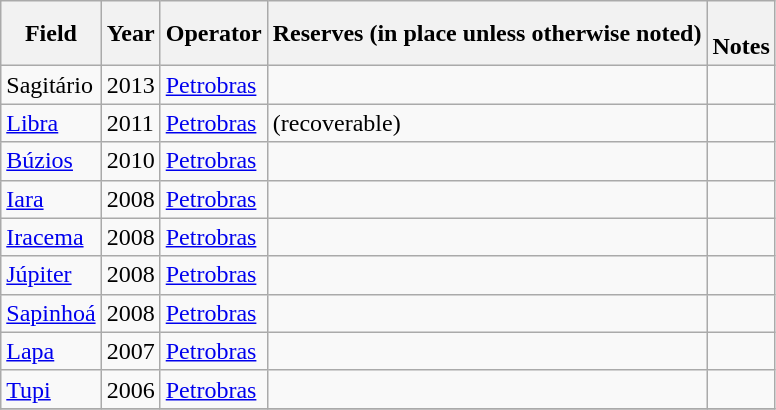<table class="wikitable sortable mw-collapsible">
<tr>
<th>Field</th>
<th>Year</th>
<th>Operator</th>
<th>Reserves (in place unless otherwise noted)</th>
<th class=unsortable><br>Notes</th>
</tr>
<tr>
<td>Sagitário</td>
<td>2013</td>
<td><a href='#'>Petrobras</a></td>
<td></td>
<td></td>
</tr>
<tr>
<td><a href='#'>Libra</a></td>
<td>2011</td>
<td><a href='#'>Petrobras</a></td>
<td> (recoverable)</td>
<td></td>
</tr>
<tr>
<td><a href='#'>Búzios</a></td>
<td>2010</td>
<td><a href='#'>Petrobras</a></td>
<td></td>
<td></td>
</tr>
<tr>
<td><a href='#'>Iara</a></td>
<td>2008</td>
<td><a href='#'>Petrobras</a></td>
<td></td>
<td></td>
</tr>
<tr>
<td><a href='#'>Iracema</a></td>
<td>2008</td>
<td><a href='#'>Petrobras</a></td>
<td></td>
<td></td>
</tr>
<tr>
<td><a href='#'>Júpiter</a></td>
<td>2008</td>
<td><a href='#'>Petrobras</a></td>
<td><br></td>
<td></td>
</tr>
<tr>
<td><a href='#'>Sapinhoá</a></td>
<td>2008</td>
<td><a href='#'>Petrobras</a></td>
<td></td>
<td></td>
</tr>
<tr>
<td><a href='#'>Lapa</a></td>
<td>2007</td>
<td><a href='#'>Petrobras</a></td>
<td></td>
<td></td>
</tr>
<tr>
<td><a href='#'>Tupi</a></td>
<td>2006</td>
<td><a href='#'>Petrobras</a></td>
<td></td>
<td></td>
</tr>
<tr>
</tr>
</table>
